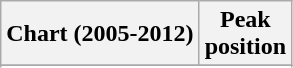<table class="wikitable sortable plainrowheaders">
<tr>
<th>Chart (2005-2012)</th>
<th>Peak<br>position</th>
</tr>
<tr>
</tr>
<tr>
</tr>
<tr>
</tr>
<tr>
</tr>
<tr>
</tr>
<tr>
</tr>
</table>
